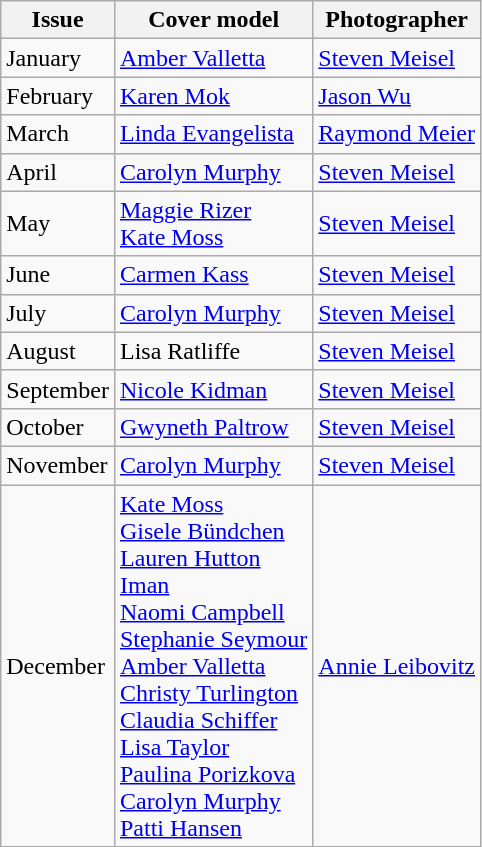<table class="wikitable">
<tr>
<th>Issue</th>
<th>Cover model</th>
<th>Photographer</th>
</tr>
<tr>
<td>January</td>
<td><a href='#'>Amber Valletta</a></td>
<td><a href='#'>Steven Meisel</a></td>
</tr>
<tr>
<td>February</td>
<td><a href='#'>Karen Mok</a></td>
<td><a href='#'>Jason Wu</a></td>
</tr>
<tr>
<td>March</td>
<td><a href='#'>Linda Evangelista</a></td>
<td><a href='#'>Raymond Meier</a></td>
</tr>
<tr>
<td>April</td>
<td><a href='#'>Carolyn Murphy</a></td>
<td><a href='#'>Steven Meisel</a></td>
</tr>
<tr>
<td>May</td>
<td><a href='#'>Maggie Rizer</a> <br> <a href='#'>Kate Moss</a></td>
<td><a href='#'>Steven Meisel</a></td>
</tr>
<tr>
<td>June</td>
<td><a href='#'>Carmen Kass</a></td>
<td><a href='#'>Steven Meisel</a></td>
</tr>
<tr>
<td>July</td>
<td><a href='#'>Carolyn Murphy</a></td>
<td><a href='#'>Steven Meisel</a></td>
</tr>
<tr>
<td>August</td>
<td>Lisa Ratliffe</td>
<td><a href='#'>Steven Meisel</a></td>
</tr>
<tr>
<td>September</td>
<td><a href='#'>Nicole Kidman</a></td>
<td><a href='#'>Steven Meisel</a></td>
</tr>
<tr>
<td>October</td>
<td><a href='#'>Gwyneth Paltrow</a></td>
<td><a href='#'>Steven Meisel</a></td>
</tr>
<tr>
<td>November</td>
<td><a href='#'>Carolyn Murphy</a></td>
<td><a href='#'>Steven Meisel</a></td>
</tr>
<tr>
<td>December</td>
<td><a href='#'>Kate Moss</a> <br> <a href='#'>Gisele Bündchen</a> <br> <a href='#'>Lauren Hutton</a> <br> <a href='#'>Iman</a> <br> <a href='#'>Naomi Campbell</a> <br> <a href='#'>Stephanie Seymour</a> <br> <a href='#'>Amber Valletta</a> <br> <a href='#'>Christy Turlington</a> <br> <a href='#'>Claudia Schiffer</a> <br> <a href='#'>Lisa Taylor</a> <br> <a href='#'>Paulina Porizkova</a> <br> <a href='#'>Carolyn Murphy</a> <br> <a href='#'>Patti Hansen</a></td>
<td><a href='#'>Annie Leibovitz</a></td>
</tr>
</table>
